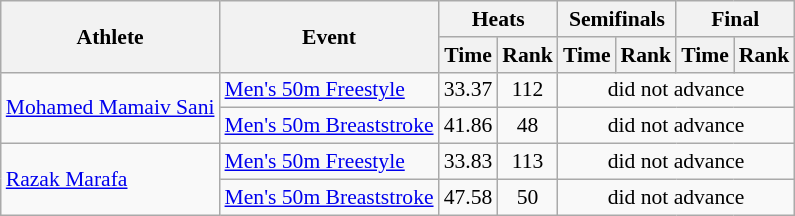<table class=wikitable style="font-size:90%">
<tr>
<th rowspan="2">Athlete</th>
<th rowspan="2">Event</th>
<th colspan="2">Heats</th>
<th colspan="2">Semifinals</th>
<th colspan="2">Final</th>
</tr>
<tr>
<th>Time</th>
<th>Rank</th>
<th>Time</th>
<th>Rank</th>
<th>Time</th>
<th>Rank</th>
</tr>
<tr>
<td rowspan="2"><a href='#'>Mohamed Mamaiv Sani</a></td>
<td><a href='#'>Men's 50m Freestyle</a></td>
<td align=center>33.37</td>
<td align=center>112</td>
<td align=center colspan=4>did not advance</td>
</tr>
<tr>
<td><a href='#'>Men's 50m Breaststroke</a></td>
<td align=center>41.86</td>
<td align=center>48</td>
<td align=center colspan=4>did not advance</td>
</tr>
<tr>
<td rowspan="2"><a href='#'>Razak Marafa</a></td>
<td><a href='#'>Men's 50m Freestyle</a></td>
<td align=center>33.83</td>
<td align=center>113</td>
<td align=center colspan=4>did not advance</td>
</tr>
<tr>
<td><a href='#'>Men's 50m Breaststroke</a></td>
<td align=center>47.58</td>
<td align=center>50</td>
<td align=center colspan=4>did not advance</td>
</tr>
</table>
